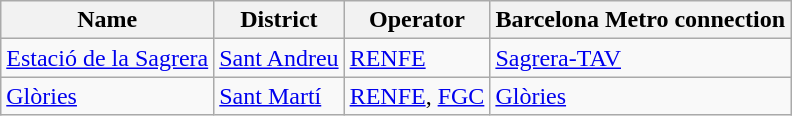<table class="wikitable sortable">
<tr>
<th>Name</th>
<th>District</th>
<th>Operator</th>
<th>Barcelona Metro connection</th>
</tr>
<tr>
<td><a href='#'>Estació de la Sagrera</a></td>
<td><a href='#'>Sant Andreu</a></td>
<td><a href='#'>RENFE</a></td>
<td><a href='#'>Sagrera-TAV</a></td>
</tr>
<tr>
<td><a href='#'>Glòries</a></td>
<td><a href='#'>Sant Martí</a></td>
<td><a href='#'>RENFE</a>, <a href='#'>FGC</a></td>
<td><a href='#'>Glòries</a></td>
</tr>
</table>
